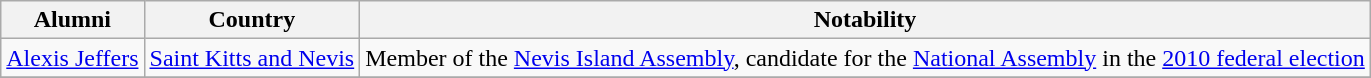<table class="wikitable">
<tr>
<th>Alumni</th>
<th>Country</th>
<th>Notability</th>
</tr>
<tr>
<td><a href='#'>Alexis Jeffers</a></td>
<td><a href='#'>Saint Kitts and Nevis</a></td>
<td>Member of the <a href='#'>Nevis Island Assembly</a>, candidate for the <a href='#'>National Assembly</a> in the <a href='#'>2010 federal election</a></td>
</tr>
<tr>
</tr>
</table>
